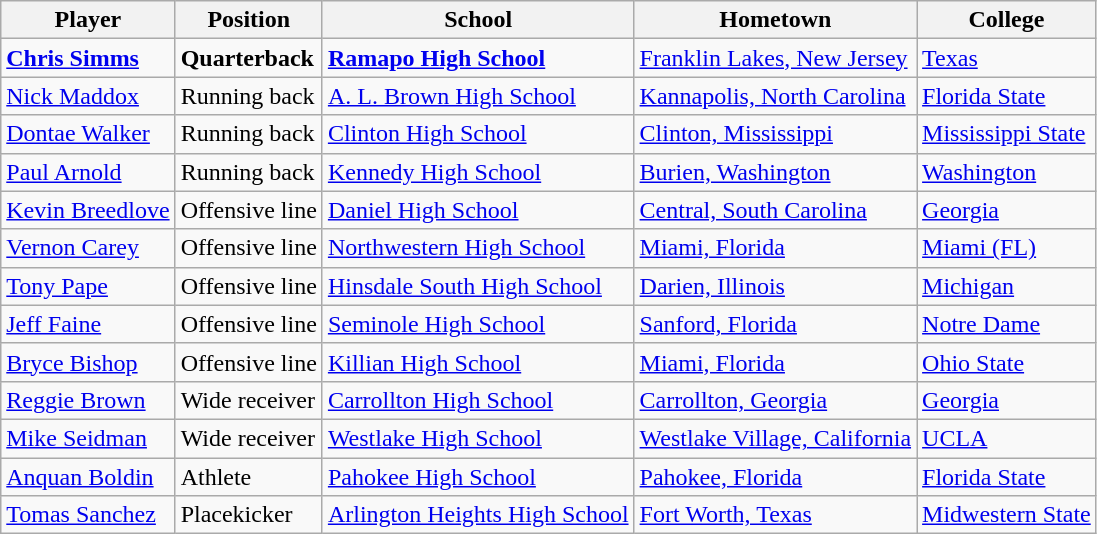<table class="wikitable">
<tr>
<th>Player</th>
<th>Position</th>
<th>School</th>
<th>Hometown</th>
<th>College</th>
</tr>
<tr>
<td><strong><a href='#'>Chris Simms</a></strong></td>
<td><strong>Quarterback</strong></td>
<td><strong><a href='#'>Ramapo High School</a></strong></td>
<td><a href='#'>Franklin Lakes, New Jersey</a></td>
<td><a href='#'>Texas</a></td>
</tr>
<tr>
<td><a href='#'>Nick Maddox</a></td>
<td>Running back</td>
<td><a href='#'>A. L. Brown High School</a></td>
<td><a href='#'>Kannapolis, North Carolina</a></td>
<td><a href='#'>Florida State</a></td>
</tr>
<tr>
<td><a href='#'>Dontae Walker</a></td>
<td>Running back</td>
<td><a href='#'>Clinton High School</a></td>
<td><a href='#'>Clinton, Mississippi</a></td>
<td><a href='#'>Mississippi State</a></td>
</tr>
<tr>
<td><a href='#'>Paul Arnold</a></td>
<td>Running back</td>
<td><a href='#'>Kennedy High School</a></td>
<td><a href='#'>Burien, Washington</a></td>
<td><a href='#'>Washington</a></td>
</tr>
<tr>
<td><a href='#'>Kevin Breedlove</a></td>
<td>Offensive line</td>
<td><a href='#'>Daniel High School</a></td>
<td><a href='#'>Central, South Carolina</a></td>
<td><a href='#'>Georgia</a></td>
</tr>
<tr>
<td><a href='#'>Vernon Carey</a></td>
<td>Offensive line</td>
<td><a href='#'>Northwestern High School</a></td>
<td><a href='#'>Miami, Florida</a></td>
<td><a href='#'>Miami (FL)</a></td>
</tr>
<tr>
<td><a href='#'>Tony Pape</a></td>
<td>Offensive line</td>
<td><a href='#'>Hinsdale South High School</a></td>
<td><a href='#'>Darien, Illinois</a></td>
<td><a href='#'>Michigan</a></td>
</tr>
<tr>
<td><a href='#'>Jeff Faine</a></td>
<td>Offensive line</td>
<td><a href='#'>Seminole High School</a></td>
<td><a href='#'>Sanford, Florida</a></td>
<td><a href='#'>Notre Dame</a></td>
</tr>
<tr>
<td><a href='#'>Bryce Bishop</a></td>
<td>Offensive line</td>
<td><a href='#'>Killian High School</a></td>
<td><a href='#'>Miami, Florida</a></td>
<td><a href='#'>Ohio State</a></td>
</tr>
<tr>
<td><a href='#'>Reggie Brown</a></td>
<td>Wide receiver</td>
<td><a href='#'>Carrollton High School</a></td>
<td><a href='#'>Carrollton, Georgia</a></td>
<td><a href='#'>Georgia</a></td>
</tr>
<tr>
<td><a href='#'>Mike Seidman</a></td>
<td>Wide receiver</td>
<td><a href='#'>Westlake High School</a></td>
<td><a href='#'>Westlake Village, California</a></td>
<td><a href='#'>UCLA</a></td>
</tr>
<tr>
<td><a href='#'>Anquan Boldin</a></td>
<td>Athlete</td>
<td><a href='#'>Pahokee High School</a></td>
<td><a href='#'>Pahokee, Florida</a></td>
<td><a href='#'>Florida State</a></td>
</tr>
<tr>
<td><a href='#'>Tomas Sanchez</a></td>
<td>Placekicker</td>
<td><a href='#'>Arlington Heights High School</a></td>
<td><a href='#'>Fort Worth, Texas</a></td>
<td><a href='#'>Midwestern State</a></td>
</tr>
</table>
